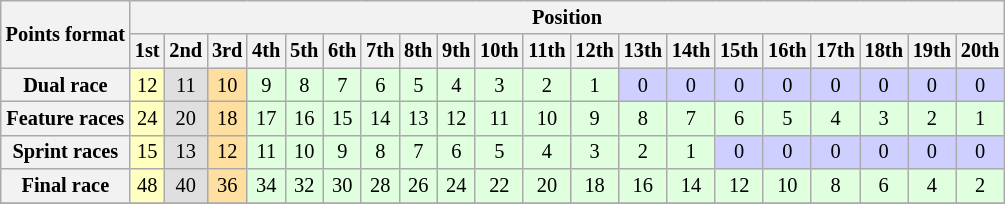<table class="wikitable" style="font-size:85%; text-align:center">
<tr style="background:#f9f9f9">
<th rowspan="2">Points format</th>
<th colspan="28">Position</th>
</tr>
<tr>
<th>1st</th>
<th>2nd</th>
<th>3rd</th>
<th>4th</th>
<th>5th</th>
<th>6th</th>
<th>7th</th>
<th>8th</th>
<th>9th</th>
<th>10th</th>
<th>11th</th>
<th>12th</th>
<th>13th</th>
<th>14th</th>
<th>15th</th>
<th>16th</th>
<th>17th</th>
<th>18th</th>
<th>19th</th>
<th>20th</th>
</tr>
<tr>
<th>Dual race</th>
<td style="background:#ffffbf;">12</td>
<td style="background:#dfdfdf;">11</td>
<td style="background:#ffdf9f;">10</td>
<td style="background:#dfffdf;">9</td>
<td style="background:#dfffdf;">8</td>
<td style="background:#dfffdf;">7</td>
<td style="background:#dfffdf;">6</td>
<td style="background:#dfffdf;">5</td>
<td style="background:#dfffdf;">4</td>
<td style="background:#dfffdf;">3</td>
<td style="background:#dfffdf;">2</td>
<td style="background:#dfffdf;">1</td>
<td style="background:#cfcfff;">0</td>
<td style="background:#cfcfff;">0</td>
<td style="background:#cfcfff;">0</td>
<td style="background:#cfcfff;">0</td>
<td style="background:#cfcfff;">0</td>
<td style="background:#cfcfff;">0</td>
<td style="background:#cfcfff;">0</td>
<td style="background:#cfcfff;">0</td>
</tr>
<tr>
<th>Feature races</th>
<td style="background:#ffffbf;">24</td>
<td style="background:#dfdfdf;">20</td>
<td style="background:#ffdf9f;">18</td>
<td style="background:#dfffdf;">17</td>
<td style="background:#dfffdf;">16</td>
<td style="background:#dfffdf;">15</td>
<td style="background:#dfffdf;">14</td>
<td style="background:#dfffdf;">13</td>
<td style="background:#dfffdf;">12</td>
<td style="background:#dfffdf;">11</td>
<td style="background:#dfffdf;">10</td>
<td style="background:#dfffdf;">9</td>
<td style="background:#dfffdf;">8</td>
<td style="background:#dfffdf;">7</td>
<td style="background:#dfffdf;">6</td>
<td style="background:#dfffdf;">5</td>
<td style="background:#dfffdf;">4</td>
<td style="background:#dfffdf;">3</td>
<td style="background:#dfffdf;">2</td>
<td style="background:#dfffdf;">1</td>
</tr>
<tr>
<th>Sprint races</th>
<td style="background:#ffffbf;">15</td>
<td style="background:#dfdfdf;">13</td>
<td style="background:#ffdf9f;">12</td>
<td style="background:#dfffdf;">11</td>
<td style="background:#dfffdf;">10</td>
<td style="background:#dfffdf;">9</td>
<td style="background:#dfffdf;">8</td>
<td style="background:#dfffdf;">7</td>
<td style="background:#dfffdf;">6</td>
<td style="background:#dfffdf;">5</td>
<td style="background:#dfffdf;">4</td>
<td style="background:#dfffdf;">3</td>
<td style="background:#dfffdf;">2</td>
<td style="background:#dfffdf;">1</td>
<td style="background:#cfcfff;">0</td>
<td style="background:#cfcfff;">0</td>
<td style="background:#cfcfff;">0</td>
<td style="background:#cfcfff;">0</td>
<td style="background:#cfcfff;">0</td>
<td style="background:#cfcfff;">0</td>
</tr>
<tr>
<th>Final race</th>
<td style="background:#FFFFBF;">48</td>
<td style="background:#DFDFDF;">40</td>
<td style="background:#FFDF9F;">36</td>
<td style="background:#DFFFDF;">34</td>
<td style="background:#DFFFDF;">32</td>
<td style="background:#DFFFDF;">30</td>
<td style="background:#DFFFDF;">28</td>
<td style="background:#DFFFDF;">26</td>
<td style="background:#DFFFDF;">24</td>
<td style="background:#DFFFDF;">22</td>
<td style="background:#DFFFDF;">20</td>
<td style="background:#DFFFDF;">18</td>
<td style="background:#DFFFDF;">16</td>
<td style="background:#DFFFDF;">14</td>
<td style="background:#DFFFDF;">12</td>
<td style="background:#DFFFDF;">10</td>
<td style="background:#DFFFDF;">8</td>
<td style="background:#DFFFDF;">6</td>
<td style="background:#DFFFDF;">4</td>
<td style="background:#DFFFDF;">2</td>
</tr>
<tr>
</tr>
</table>
